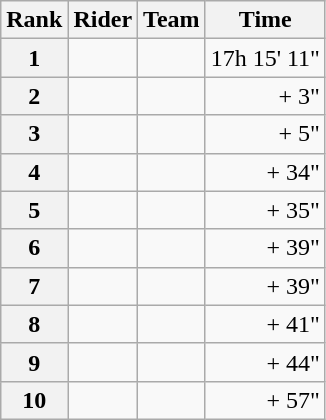<table class="wikitable" margin-bottom:0;">
<tr>
<th scope="col">Rank</th>
<th scope="col">Rider</th>
<th scope="col">Team</th>
<th scope="col">Time</th>
</tr>
<tr>
<th scope="row">1</th>
<td> </td>
<td></td>
<td align="right">17h 15' 11"</td>
</tr>
<tr>
<th scope="row">2</th>
<td></td>
<td></td>
<td align="right">+ 3"</td>
</tr>
<tr>
<th scope="row">3</th>
<td></td>
<td></td>
<td align="right">+ 5"</td>
</tr>
<tr>
<th scope="row">4</th>
<td></td>
<td></td>
<td align="right">+ 34"</td>
</tr>
<tr>
<th scope="row">5</th>
<td></td>
<td></td>
<td align="right">+ 35"</td>
</tr>
<tr>
<th scope="row">6</th>
<td> </td>
<td></td>
<td align="right">+ 39"</td>
</tr>
<tr>
<th scope="row">7</th>
<td></td>
<td></td>
<td align="right">+ 39"</td>
</tr>
<tr>
<th scope="row">8</th>
<td></td>
<td></td>
<td align="right">+ 41"</td>
</tr>
<tr>
<th scope="row">9</th>
<td></td>
<td></td>
<td align="right">+ 44"</td>
</tr>
<tr>
<th scope="row">10</th>
<td></td>
<td></td>
<td align="right">+ 57"</td>
</tr>
</table>
